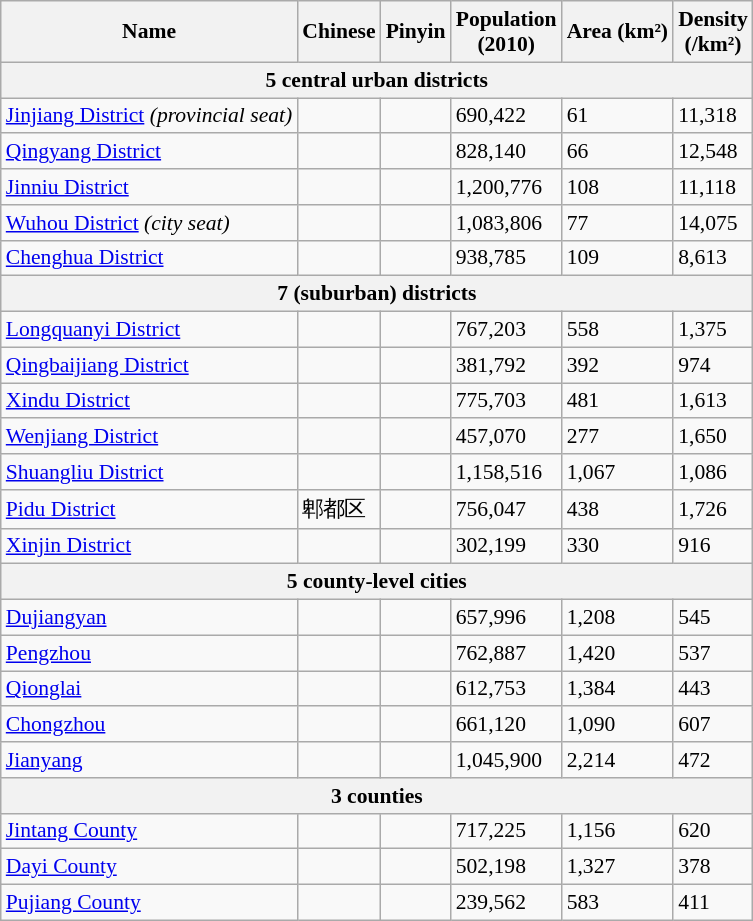<table class="wikitable" style="font-size:90%;">
<tr>
<th>Name</th>
<th>Chinese</th>
<th>Pinyin</th>
<th>Population<br>(2010)</th>
<th>Area (km²)</th>
<th>Density<br>(/km²)</th>
</tr>
<tr>
<th colspan="6">5 central urban districts</th>
</tr>
<tr>
<td><a href='#'>Jinjiang District</a> <em>(provincial seat)</em></td>
<td></td>
<td></td>
<td>690,422</td>
<td>61</td>
<td>11,318</td>
</tr>
<tr>
<td><a href='#'>Qingyang District</a></td>
<td></td>
<td></td>
<td>828,140</td>
<td>66</td>
<td>12,548</td>
</tr>
<tr>
<td><a href='#'>Jinniu District</a></td>
<td></td>
<td></td>
<td>1,200,776</td>
<td>108</td>
<td>11,118</td>
</tr>
<tr>
<td><a href='#'>Wuhou District</a> <em>(city seat)</em></td>
<td></td>
<td></td>
<td>1,083,806</td>
<td>77</td>
<td>14,075</td>
</tr>
<tr>
<td><a href='#'>Chenghua District</a></td>
<td></td>
<td></td>
<td>938,785</td>
<td>109</td>
<td>8,613</td>
</tr>
<tr>
<th colspan="6">7 (suburban) districts</th>
</tr>
<tr>
<td><a href='#'>Longquanyi District</a></td>
<td></td>
<td></td>
<td>767,203</td>
<td>558</td>
<td>1,375</td>
</tr>
<tr>
<td><a href='#'>Qingbaijiang District</a></td>
<td></td>
<td></td>
<td>381,792</td>
<td>392</td>
<td>974</td>
</tr>
<tr>
<td><a href='#'>Xindu District</a></td>
<td></td>
<td></td>
<td>775,703</td>
<td>481</td>
<td>1,613</td>
</tr>
<tr>
<td><a href='#'>Wenjiang District</a></td>
<td></td>
<td></td>
<td>457,070</td>
<td>277</td>
<td>1,650</td>
</tr>
<tr>
<td><a href='#'>Shuangliu District</a></td>
<td></td>
<td></td>
<td>1,158,516</td>
<td>1,067</td>
<td>1,086</td>
</tr>
<tr>
<td><a href='#'>Pidu District</a></td>
<td>郫都区</td>
<td></td>
<td>756,047</td>
<td>438</td>
<td>1,726</td>
</tr>
<tr>
<td><a href='#'>Xinjin District</a></td>
<td></td>
<td></td>
<td>302,199</td>
<td>330</td>
<td>916</td>
</tr>
<tr>
<th colspan="6">5 county-level cities</th>
</tr>
<tr>
<td><a href='#'>Dujiangyan</a></td>
<td></td>
<td></td>
<td>657,996</td>
<td>1,208</td>
<td>545</td>
</tr>
<tr>
<td><a href='#'>Pengzhou</a></td>
<td></td>
<td></td>
<td>762,887</td>
<td>1,420</td>
<td>537</td>
</tr>
<tr>
<td><a href='#'>Qionglai</a></td>
<td></td>
<td></td>
<td>612,753</td>
<td>1,384</td>
<td>443</td>
</tr>
<tr>
<td><a href='#'>Chongzhou</a></td>
<td></td>
<td></td>
<td>661,120</td>
<td>1,090</td>
<td>607</td>
</tr>
<tr>
<td><a href='#'>Jianyang</a></td>
<td></td>
<td></td>
<td>1,045,900</td>
<td>2,214</td>
<td>472</td>
</tr>
<tr>
<th colspan="6">3 counties</th>
</tr>
<tr>
<td><a href='#'>Jintang County</a></td>
<td></td>
<td></td>
<td>717,225</td>
<td>1,156</td>
<td>620</td>
</tr>
<tr>
<td><a href='#'>Dayi County</a></td>
<td></td>
<td></td>
<td>502,198</td>
<td>1,327</td>
<td>378</td>
</tr>
<tr>
<td><a href='#'>Pujiang County</a></td>
<td></td>
<td></td>
<td>239,562</td>
<td>583</td>
<td>411</td>
</tr>
</table>
